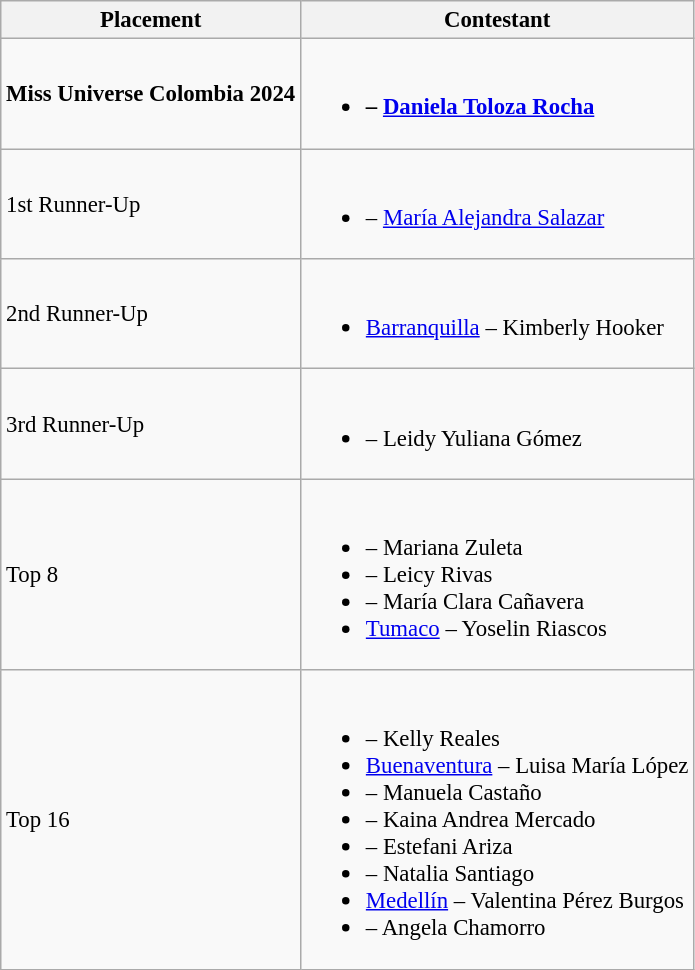<table class="wikitable sortable" style="font-size:95%;">
<tr>
<th>Placement</th>
<th>Contestant</th>
</tr>
<tr>
<td><strong>Miss Universe Colombia 2024</strong></td>
<td><br><ul><li><strong> – <a href='#'>Daniela Toloza Rocha</a></strong></li></ul></td>
</tr>
<tr>
<td>1st Runner-Up</td>
<td><br><ul><li> – <a href='#'>María Alejandra Salazar</a></li></ul></td>
</tr>
<tr>
<td>2nd Runner-Up</td>
<td><br><ul><li> <a href='#'>Barranquilla</a> – Kimberly Hooker</li></ul></td>
</tr>
<tr>
<td>3rd Runner-Up</td>
<td><br><ul><li> – Leidy Yuliana Gómez</li></ul></td>
</tr>
<tr>
<td>Top 8</td>
<td><br><ul><li> – Mariana Zuleta</li><li> – Leicy Rivas</li><li> – María Clara Cañavera</li><li> <a href='#'>Tumaco</a> – Yoselin Riascos</li></ul></td>
</tr>
<tr>
<td>Top 16</td>
<td><br><ul><li> – Kelly Reales</li><li> <a href='#'>Buenaventura</a> – Luisa María López</li><li> – Manuela Castaño</li><li> – Kaina Andrea Mercado</li><li> – Estefani Ariza</li><li> – Natalia Santiago</li><li> <a href='#'>Medellín</a> – Valentina Pérez Burgos</li><li> – Angela Chamorro</li></ul></td>
</tr>
</table>
